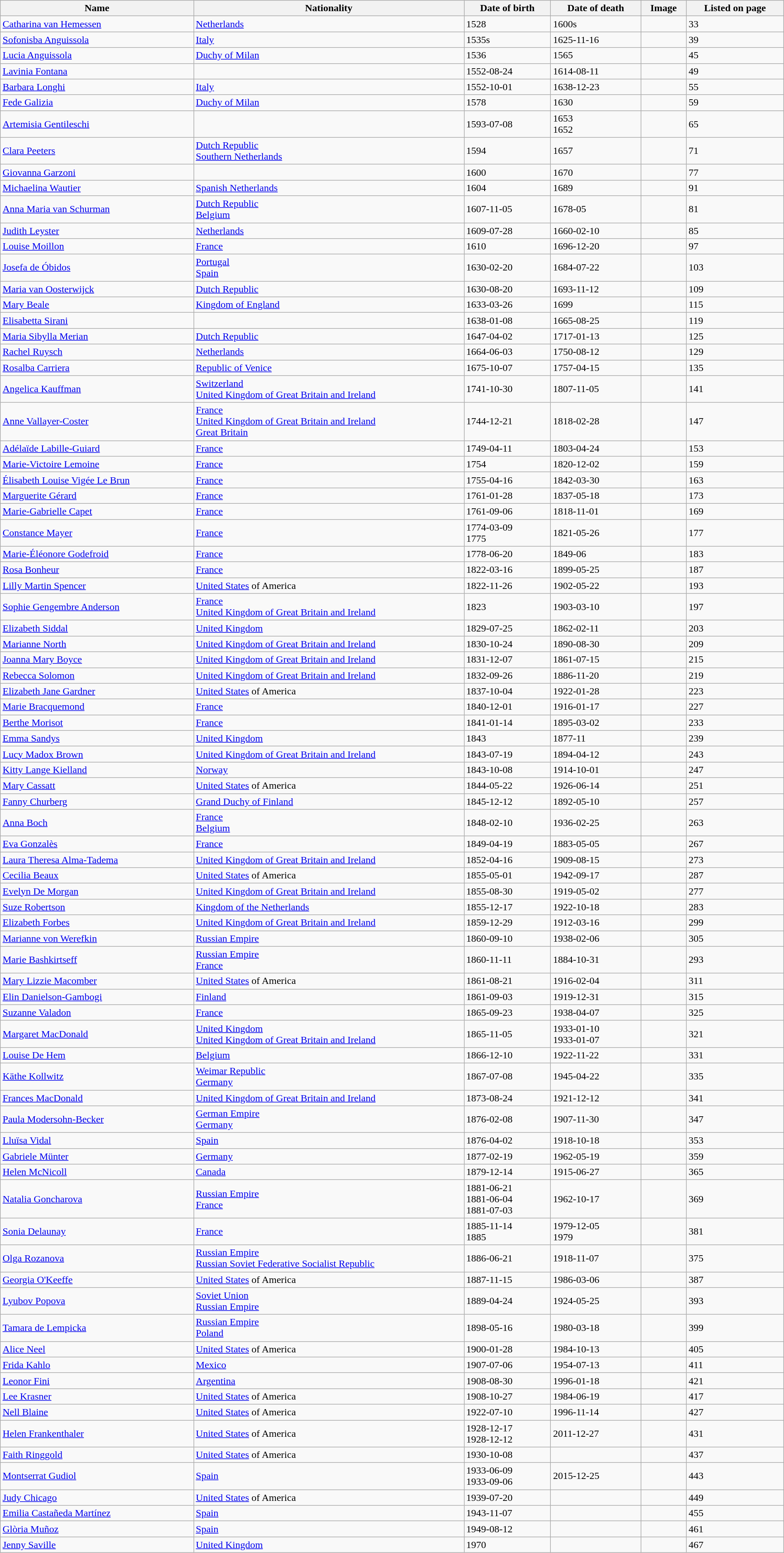<table class='wikitable sortable' style='width:100%'>
<tr>
<th>Name</th>
<th>Nationality</th>
<th>Date of birth</th>
<th>Date of death</th>
<th>Image</th>
<th>Listed on page</th>
</tr>
<tr>
<td><a href='#'>Catharina van Hemessen</a></td>
<td><a href='#'>Netherlands</a></td>
<td>1528</td>
<td>1600s</td>
<td></td>
<td>33</td>
</tr>
<tr>
<td><a href='#'>Sofonisba Anguissola</a></td>
<td><a href='#'>Italy</a></td>
<td>1535s</td>
<td>1625-11-16</td>
<td></td>
<td>39</td>
</tr>
<tr>
<td><a href='#'>Lucia Anguissola</a></td>
<td><a href='#'>Duchy of Milan</a></td>
<td>1536</td>
<td>1565</td>
<td></td>
<td>45</td>
</tr>
<tr>
<td><a href='#'>Lavinia Fontana</a></td>
<td></td>
<td>1552-08-24</td>
<td>1614-08-11</td>
<td></td>
<td>49</td>
</tr>
<tr>
<td><a href='#'>Barbara Longhi</a></td>
<td><a href='#'>Italy</a></td>
<td>1552-10-01</td>
<td>1638-12-23</td>
<td></td>
<td>55</td>
</tr>
<tr>
<td><a href='#'>Fede Galizia</a></td>
<td><a href='#'>Duchy of Milan</a></td>
<td>1578</td>
<td>1630</td>
<td></td>
<td>59</td>
</tr>
<tr>
<td><a href='#'>Artemisia Gentileschi</a></td>
<td></td>
<td>1593-07-08</td>
<td>1653<br>1652</td>
<td></td>
<td>65</td>
</tr>
<tr>
<td><a href='#'>Clara Peeters</a></td>
<td><a href='#'>Dutch Republic</a><br><a href='#'>Southern Netherlands</a></td>
<td>1594</td>
<td>1657</td>
<td></td>
<td>71</td>
</tr>
<tr>
<td><a href='#'>Giovanna Garzoni</a></td>
<td></td>
<td>1600</td>
<td>1670</td>
<td></td>
<td>77</td>
</tr>
<tr>
<td><a href='#'>Michaelina Wautier</a></td>
<td><a href='#'>Spanish Netherlands</a></td>
<td>1604</td>
<td>1689</td>
<td></td>
<td>91</td>
</tr>
<tr>
<td><a href='#'>Anna Maria van Schurman</a></td>
<td><a href='#'>Dutch Republic</a><br><a href='#'>Belgium</a></td>
<td>1607-11-05</td>
<td>1678-05</td>
<td></td>
<td>81</td>
</tr>
<tr>
<td><a href='#'>Judith Leyster</a></td>
<td><a href='#'>Netherlands</a></td>
<td>1609-07-28</td>
<td>1660-02-10</td>
<td></td>
<td>85</td>
</tr>
<tr>
<td><a href='#'>Louise Moillon</a></td>
<td><a href='#'>France</a></td>
<td>1610</td>
<td>1696-12-20</td>
<td></td>
<td>97</td>
</tr>
<tr>
<td><a href='#'>Josefa de Óbidos</a></td>
<td><a href='#'>Portugal</a><br><a href='#'>Spain</a></td>
<td>1630-02-20</td>
<td>1684-07-22</td>
<td></td>
<td>103</td>
</tr>
<tr>
<td><a href='#'>Maria van Oosterwijck</a></td>
<td><a href='#'>Dutch Republic</a></td>
<td>1630-08-20</td>
<td>1693-11-12</td>
<td></td>
<td>109</td>
</tr>
<tr>
<td><a href='#'>Mary Beale</a></td>
<td><a href='#'>Kingdom of England</a></td>
<td>1633-03-26</td>
<td>1699</td>
<td></td>
<td>115</td>
</tr>
<tr>
<td><a href='#'>Elisabetta Sirani</a></td>
<td></td>
<td>1638-01-08</td>
<td>1665-08-25</td>
<td></td>
<td>119</td>
</tr>
<tr>
<td><a href='#'>Maria Sibylla Merian</a></td>
<td><a href='#'>Dutch Republic</a></td>
<td>1647-04-02</td>
<td>1717-01-13</td>
<td></td>
<td>125</td>
</tr>
<tr>
<td><a href='#'>Rachel Ruysch</a></td>
<td><a href='#'>Netherlands</a></td>
<td>1664-06-03</td>
<td>1750-08-12</td>
<td></td>
<td>129</td>
</tr>
<tr>
<td><a href='#'>Rosalba Carriera</a></td>
<td><a href='#'>Republic of Venice</a></td>
<td>1675-10-07</td>
<td>1757-04-15</td>
<td></td>
<td>135</td>
</tr>
<tr>
<td><a href='#'>Angelica Kauffman</a></td>
<td><a href='#'>Switzerland</a><br><a href='#'>United Kingdom of Great Britain and Ireland</a></td>
<td>1741-10-30</td>
<td>1807-11-05</td>
<td></td>
<td>141</td>
</tr>
<tr>
<td><a href='#'>Anne Vallayer-Coster</a></td>
<td><a href='#'>France</a><br><a href='#'>United Kingdom of Great Britain and Ireland</a><br><a href='#'>Great Britain</a></td>
<td>1744-12-21</td>
<td>1818-02-28</td>
<td></td>
<td>147</td>
</tr>
<tr>
<td><a href='#'>Adélaïde Labille-Guiard</a></td>
<td><a href='#'>France</a></td>
<td>1749-04-11</td>
<td>1803-04-24</td>
<td></td>
<td>153</td>
</tr>
<tr>
<td><a href='#'>Marie-Victoire Lemoine</a></td>
<td><a href='#'>France</a></td>
<td>1754</td>
<td>1820-12-02</td>
<td></td>
<td>159</td>
</tr>
<tr>
<td><a href='#'>Élisabeth Louise Vigée Le Brun</a></td>
<td><a href='#'>France</a></td>
<td>1755-04-16</td>
<td>1842-03-30</td>
<td></td>
<td>163</td>
</tr>
<tr>
<td><a href='#'>Marguerite Gérard</a></td>
<td><a href='#'>France</a></td>
<td>1761-01-28</td>
<td>1837-05-18</td>
<td></td>
<td>173</td>
</tr>
<tr>
<td><a href='#'>Marie-Gabrielle Capet</a></td>
<td><a href='#'>France</a></td>
<td>1761-09-06</td>
<td>1818-11-01</td>
<td></td>
<td>169</td>
</tr>
<tr>
<td><a href='#'>Constance Mayer</a></td>
<td><a href='#'>France</a></td>
<td>1774-03-09<br>1775</td>
<td>1821-05-26</td>
<td></td>
<td>177</td>
</tr>
<tr>
<td><a href='#'>Marie-Éléonore Godefroid</a></td>
<td><a href='#'>France</a></td>
<td>1778-06-20</td>
<td>1849-06</td>
<td></td>
<td>183</td>
</tr>
<tr>
<td><a href='#'>Rosa Bonheur</a></td>
<td><a href='#'>France</a></td>
<td>1822-03-16</td>
<td>1899-05-25</td>
<td></td>
<td>187</td>
</tr>
<tr>
<td><a href='#'>Lilly Martin Spencer</a></td>
<td><a href='#'>United States</a> of America</td>
<td>1822-11-26</td>
<td>1902-05-22</td>
<td></td>
<td>193</td>
</tr>
<tr>
<td><a href='#'>Sophie Gengembre Anderson</a></td>
<td><a href='#'>France</a><br><a href='#'>United Kingdom of Great Britain and Ireland</a></td>
<td>1823</td>
<td>1903-03-10</td>
<td></td>
<td>197</td>
</tr>
<tr>
<td><a href='#'>Elizabeth Siddal</a></td>
<td><a href='#'>United Kingdom</a></td>
<td>1829-07-25</td>
<td>1862-02-11</td>
<td></td>
<td>203</td>
</tr>
<tr>
<td><a href='#'>Marianne North</a></td>
<td><a href='#'>United Kingdom of Great Britain and Ireland</a></td>
<td>1830-10-24</td>
<td>1890-08-30</td>
<td></td>
<td>209</td>
</tr>
<tr>
<td><a href='#'>Joanna Mary Boyce</a></td>
<td><a href='#'>United Kingdom of Great Britain and Ireland</a></td>
<td>1831-12-07</td>
<td>1861-07-15</td>
<td></td>
<td>215</td>
</tr>
<tr>
<td><a href='#'>Rebecca Solomon</a></td>
<td><a href='#'>United Kingdom of Great Britain and Ireland</a></td>
<td>1832-09-26</td>
<td>1886-11-20</td>
<td></td>
<td>219</td>
</tr>
<tr>
<td><a href='#'>Elizabeth Jane Gardner</a></td>
<td><a href='#'>United States</a> of America</td>
<td>1837-10-04</td>
<td>1922-01-28</td>
<td></td>
<td>223</td>
</tr>
<tr>
<td><a href='#'>Marie Bracquemond</a></td>
<td><a href='#'>France</a></td>
<td>1840-12-01</td>
<td>1916-01-17</td>
<td></td>
<td>227</td>
</tr>
<tr>
<td><a href='#'>Berthe Morisot</a></td>
<td><a href='#'>France</a></td>
<td>1841-01-14</td>
<td>1895-03-02</td>
<td></td>
<td>233</td>
</tr>
<tr>
<td><a href='#'>Emma Sandys</a></td>
<td><a href='#'>United Kingdom</a></td>
<td>1843</td>
<td>1877-11</td>
<td></td>
<td>239</td>
</tr>
<tr>
<td><a href='#'>Lucy Madox Brown</a></td>
<td><a href='#'>United Kingdom of Great Britain and Ireland</a></td>
<td>1843-07-19</td>
<td>1894-04-12</td>
<td></td>
<td>243</td>
</tr>
<tr>
<td><a href='#'>Kitty Lange Kielland</a></td>
<td><a href='#'>Norway</a></td>
<td>1843-10-08</td>
<td>1914-10-01</td>
<td></td>
<td>247</td>
</tr>
<tr>
<td><a href='#'>Mary Cassatt</a></td>
<td><a href='#'>United States</a> of America</td>
<td>1844-05-22</td>
<td>1926-06-14</td>
<td></td>
<td>251</td>
</tr>
<tr>
<td><a href='#'>Fanny Churberg</a></td>
<td><a href='#'>Grand Duchy of Finland</a></td>
<td>1845-12-12</td>
<td>1892-05-10</td>
<td></td>
<td>257</td>
</tr>
<tr>
<td><a href='#'>Anna Boch</a></td>
<td><a href='#'>France</a><br><a href='#'>Belgium</a></td>
<td>1848-02-10</td>
<td>1936-02-25</td>
<td></td>
<td>263</td>
</tr>
<tr>
<td><a href='#'>Eva Gonzalès</a></td>
<td><a href='#'>France</a></td>
<td>1849-04-19</td>
<td>1883-05-05</td>
<td></td>
<td>267</td>
</tr>
<tr>
<td><a href='#'>Laura Theresa Alma-Tadema</a></td>
<td><a href='#'>United Kingdom of Great Britain and Ireland</a></td>
<td>1852-04-16</td>
<td>1909-08-15</td>
<td></td>
<td>273</td>
</tr>
<tr>
<td><a href='#'>Cecilia Beaux</a></td>
<td><a href='#'>United States</a> of America</td>
<td>1855-05-01</td>
<td>1942-09-17</td>
<td></td>
<td>287</td>
</tr>
<tr>
<td><a href='#'>Evelyn De Morgan</a></td>
<td><a href='#'>United Kingdom of Great Britain and Ireland</a></td>
<td>1855-08-30</td>
<td>1919-05-02</td>
<td></td>
<td>277</td>
</tr>
<tr>
<td><a href='#'>Suze Robertson</a></td>
<td><a href='#'>Kingdom of the Netherlands</a></td>
<td>1855-12-17</td>
<td>1922-10-18</td>
<td></td>
<td>283</td>
</tr>
<tr>
<td><a href='#'>Elizabeth Forbes</a></td>
<td><a href='#'>United Kingdom of Great Britain and Ireland</a></td>
<td>1859-12-29</td>
<td>1912-03-16</td>
<td></td>
<td>299</td>
</tr>
<tr>
<td><a href='#'>Marianne von Werefkin</a></td>
<td><a href='#'>Russian Empire</a><br><no value></td>
<td>1860-09-10</td>
<td>1938-02-06</td>
<td></td>
<td>305</td>
</tr>
<tr>
<td><a href='#'>Marie Bashkirtseff</a></td>
<td><a href='#'>Russian Empire</a><br><a href='#'>France</a></td>
<td>1860-11-11</td>
<td>1884-10-31</td>
<td></td>
<td>293</td>
</tr>
<tr>
<td><a href='#'>Mary Lizzie Macomber</a></td>
<td><a href='#'>United States</a> of America</td>
<td>1861-08-21</td>
<td>1916-02-04</td>
<td></td>
<td>311</td>
</tr>
<tr>
<td><a href='#'>Elin Danielson-Gambogi</a></td>
<td><a href='#'>Finland</a></td>
<td>1861-09-03</td>
<td>1919-12-31</td>
<td></td>
<td>315</td>
</tr>
<tr>
<td><a href='#'>Suzanne Valadon</a></td>
<td><a href='#'>France</a></td>
<td>1865-09-23</td>
<td>1938-04-07</td>
<td></td>
<td>325</td>
</tr>
<tr>
<td><a href='#'>Margaret MacDonald</a></td>
<td><a href='#'>United Kingdom</a><br><a href='#'>United Kingdom of Great Britain and Ireland</a></td>
<td>1865-11-05</td>
<td>1933-01-10<br>1933-01-07</td>
<td></td>
<td>321</td>
</tr>
<tr>
<td><a href='#'>Louise De Hem</a></td>
<td><a href='#'>Belgium</a></td>
<td>1866-12-10</td>
<td>1922-11-22</td>
<td></td>
<td>331</td>
</tr>
<tr>
<td><a href='#'>Käthe Kollwitz</a></td>
<td><a href='#'>Weimar Republic</a><br><a href='#'>Germany</a></td>
<td>1867-07-08</td>
<td>1945-04-22</td>
<td></td>
<td>335</td>
</tr>
<tr>
<td><a href='#'>Frances MacDonald</a></td>
<td><a href='#'>United Kingdom of Great Britain and Ireland</a></td>
<td>1873-08-24</td>
<td>1921-12-12</td>
<td></td>
<td>341</td>
</tr>
<tr>
<td><a href='#'>Paula Modersohn-Becker</a></td>
<td><a href='#'>German Empire</a><br><a href='#'>Germany</a></td>
<td>1876-02-08</td>
<td>1907-11-30</td>
<td></td>
<td>347</td>
</tr>
<tr>
<td><a href='#'>Lluïsa Vidal</a></td>
<td><a href='#'>Spain</a></td>
<td>1876-04-02</td>
<td>1918-10-18</td>
<td></td>
<td>353</td>
</tr>
<tr>
<td><a href='#'>Gabriele Münter</a></td>
<td><a href='#'>Germany</a></td>
<td>1877-02-19</td>
<td>1962-05-19</td>
<td></td>
<td>359</td>
</tr>
<tr>
<td><a href='#'>Helen McNicoll</a></td>
<td><a href='#'>Canada</a></td>
<td>1879-12-14</td>
<td>1915-06-27</td>
<td></td>
<td>365</td>
</tr>
<tr>
<td><a href='#'>Natalia Goncharova</a></td>
<td><a href='#'>Russian Empire</a><br><a href='#'>France</a></td>
<td>1881-06-21<br>1881-06-04<br>1881-07-03</td>
<td>1962-10-17</td>
<td></td>
<td>369</td>
</tr>
<tr>
<td><a href='#'>Sonia Delaunay</a></td>
<td><a href='#'>France</a></td>
<td>1885-11-14<br>1885</td>
<td>1979-12-05<br>1979</td>
<td></td>
<td>381</td>
</tr>
<tr>
<td><a href='#'>Olga Rozanova</a></td>
<td><a href='#'>Russian Empire</a><br><a href='#'>Russian Soviet Federative Socialist Republic</a></td>
<td>1886-06-21</td>
<td>1918-11-07</td>
<td></td>
<td>375</td>
</tr>
<tr>
<td><a href='#'>Georgia O'Keeffe</a></td>
<td><a href='#'>United States</a> of America</td>
<td>1887-11-15</td>
<td>1986-03-06</td>
<td></td>
<td>387</td>
</tr>
<tr>
<td><a href='#'>Lyubov Popova</a></td>
<td><a href='#'>Soviet Union</a><br><a href='#'>Russian Empire</a></td>
<td>1889-04-24</td>
<td>1924-05-25</td>
<td></td>
<td>393</td>
</tr>
<tr>
<td><a href='#'>Tamara de Lempicka</a></td>
<td><a href='#'>Russian Empire</a><br><a href='#'>Poland</a></td>
<td>1898-05-16</td>
<td>1980-03-18</td>
<td></td>
<td>399</td>
</tr>
<tr>
<td><a href='#'>Alice Neel</a></td>
<td><a href='#'>United States</a> of America</td>
<td>1900-01-28</td>
<td>1984-10-13</td>
<td></td>
<td>405</td>
</tr>
<tr>
<td><a href='#'>Frida Kahlo</a></td>
<td><a href='#'>Mexico</a></td>
<td>1907-07-06</td>
<td>1954-07-13</td>
<td></td>
<td>411</td>
</tr>
<tr>
<td><a href='#'>Leonor Fini</a></td>
<td><a href='#'>Argentina</a></td>
<td>1908-08-30</td>
<td>1996-01-18</td>
<td></td>
<td>421</td>
</tr>
<tr>
<td><a href='#'>Lee Krasner</a></td>
<td><a href='#'>United States</a> of America</td>
<td>1908-10-27</td>
<td>1984-06-19</td>
<td></td>
<td>417</td>
</tr>
<tr>
<td><a href='#'>Nell Blaine</a></td>
<td><a href='#'>United States</a> of America</td>
<td>1922-07-10</td>
<td>1996-11-14</td>
<td></td>
<td>427</td>
</tr>
<tr>
<td><a href='#'>Helen Frankenthaler</a></td>
<td><a href='#'>United States</a> of America</td>
<td>1928-12-17<br>1928-12-12</td>
<td>2011-12-27</td>
<td></td>
<td>431</td>
</tr>
<tr>
<td><a href='#'>Faith Ringgold</a></td>
<td><a href='#'>United States</a> of America</td>
<td>1930-10-08</td>
<td></td>
<td></td>
<td>437</td>
</tr>
<tr>
<td><a href='#'>Montserrat Gudiol</a></td>
<td><a href='#'>Spain</a></td>
<td>1933-06-09<br>1933-09-06</td>
<td>2015-12-25</td>
<td></td>
<td>443</td>
</tr>
<tr>
<td><a href='#'>Judy Chicago</a></td>
<td><a href='#'>United States</a> of America</td>
<td>1939-07-20</td>
<td></td>
<td></td>
<td>449</td>
</tr>
<tr>
<td><a href='#'>Emilia Castañeda Martínez</a></td>
<td><a href='#'>Spain</a></td>
<td>1943-11-07</td>
<td></td>
<td></td>
<td>455</td>
</tr>
<tr>
<td><a href='#'>Glòria Muñoz</a></td>
<td><a href='#'>Spain</a></td>
<td>1949-08-12</td>
<td></td>
<td></td>
<td>461</td>
</tr>
<tr>
<td><a href='#'>Jenny Saville</a></td>
<td><a href='#'>United Kingdom</a></td>
<td>1970</td>
<td></td>
<td></td>
<td>467</td>
</tr>
</table>
